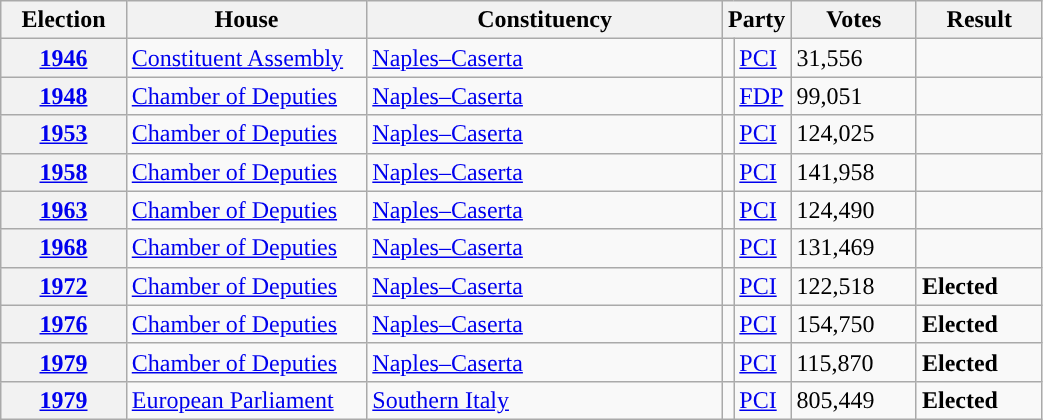<table class=wikitable style="width:55%; border:1px #AAAAFF solid">
<tr>
<th width=12%>Election</th>
<th width=23%>House</th>
<th width=34%>Constituency</th>
<th width=5% colspan="2">Party</th>
<th width=12%>Votes</th>
<th width=12%>Result</th>
</tr>
<tr>
<th><a href='#'>1946</a></th>
<td><a href='#'>Constituent Assembly</a></td>
<td><a href='#'>Naples–Caserta</a></td>
<td></td>
<td><a href='#'>PCI</a></td>
<td>31,556</td>
<td></td>
</tr>
<tr>
<th><a href='#'>1948</a></th>
<td><a href='#'>Chamber of Deputies</a></td>
<td><a href='#'>Naples–Caserta</a></td>
<td></td>
<td><a href='#'>FDP</a></td>
<td>99,051</td>
<td></td>
</tr>
<tr>
<th><a href='#'>1953</a></th>
<td><a href='#'>Chamber of Deputies</a></td>
<td><a href='#'>Naples–Caserta</a></td>
<td></td>
<td><a href='#'>PCI</a></td>
<td>124,025</td>
<td></td>
</tr>
<tr>
<th><a href='#'>1958</a></th>
<td><a href='#'>Chamber of Deputies</a></td>
<td><a href='#'>Naples–Caserta</a></td>
<td></td>
<td><a href='#'>PCI</a></td>
<td>141,958</td>
<td></td>
</tr>
<tr>
<th><a href='#'>1963</a></th>
<td><a href='#'>Chamber of Deputies</a></td>
<td><a href='#'>Naples–Caserta</a></td>
<td></td>
<td><a href='#'>PCI</a></td>
<td>124,490</td>
<td></td>
</tr>
<tr>
<th><a href='#'>1968</a></th>
<td><a href='#'>Chamber of Deputies</a></td>
<td><a href='#'>Naples–Caserta</a></td>
<td></td>
<td><a href='#'>PCI</a></td>
<td>131,469</td>
<td></td>
</tr>
<tr>
<th><a href='#'>1972</a></th>
<td><a href='#'>Chamber of Deputies</a></td>
<td><a href='#'>Naples–Caserta</a></td>
<td></td>
<td><a href='#'>PCI</a></td>
<td>122,518</td>
<td> <strong>Elected</strong></td>
</tr>
<tr>
<th><a href='#'>1976</a></th>
<td><a href='#'>Chamber of Deputies</a></td>
<td><a href='#'>Naples–Caserta</a></td>
<td></td>
<td><a href='#'>PCI</a></td>
<td>154,750</td>
<td> <strong>Elected</strong></td>
</tr>
<tr>
<th><a href='#'>1979</a></th>
<td><a href='#'>Chamber of Deputies</a></td>
<td><a href='#'>Naples–Caserta</a></td>
<td></td>
<td><a href='#'>PCI</a></td>
<td>115,870</td>
<td> <strong>Elected</strong></td>
</tr>
<tr>
<th><a href='#'>1979</a></th>
<td><a href='#'>European Parliament</a></td>
<td><a href='#'>Southern Italy</a></td>
<td></td>
<td><a href='#'>PCI</a></td>
<td>805,449</td>
<td> <strong>Elected</strong></td>
</tr>
</table>
